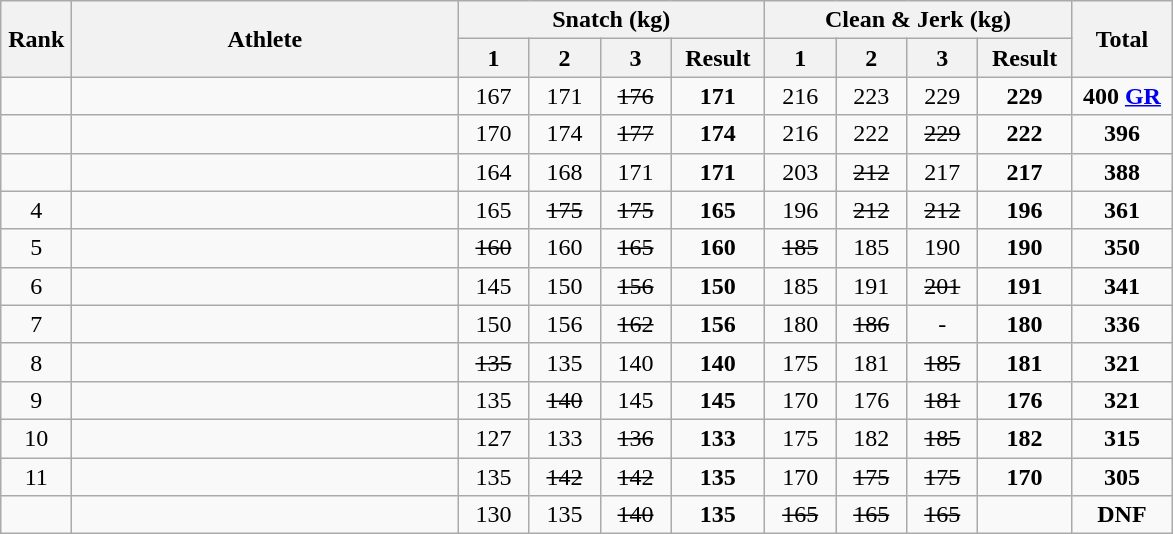<table class = "wikitable" style="text-align:center;">
<tr>
<th rowspan=2 width=40>Rank</th>
<th rowspan=2 width=250>Athlete</th>
<th colspan=4>Snatch (kg)</th>
<th colspan=4>Clean & Jerk (kg)</th>
<th rowspan=2 width=60>Total</th>
</tr>
<tr>
<th width=40>1</th>
<th width=40>2</th>
<th width=40>3</th>
<th width=55>Result</th>
<th width=40>1</th>
<th width=40>2</th>
<th width=40>3</th>
<th width=55>Result</th>
</tr>
<tr>
<td></td>
<td align=left></td>
<td>167</td>
<td>171</td>
<td><s>176</s></td>
<td><strong>171</strong></td>
<td>216</td>
<td>223</td>
<td>229</td>
<td><strong>229</strong></td>
<td><strong>400 <a href='#'>GR</a></strong></td>
</tr>
<tr>
<td></td>
<td align=left></td>
<td>170</td>
<td>174</td>
<td><s>177</s></td>
<td><strong>174</strong></td>
<td>216</td>
<td>222</td>
<td><s>229</s></td>
<td><strong>222</strong></td>
<td><strong>396</strong></td>
</tr>
<tr>
<td></td>
<td align=left></td>
<td>164</td>
<td>168</td>
<td>171</td>
<td><strong>171</strong></td>
<td>203</td>
<td><s>212</s></td>
<td>217</td>
<td><strong>217</strong></td>
<td><strong>388</strong></td>
</tr>
<tr>
<td>4</td>
<td align=left></td>
<td>165</td>
<td><s>175</s></td>
<td><s>175</s></td>
<td><strong>165</strong></td>
<td>196</td>
<td><s>212</s></td>
<td><s>212</s></td>
<td><strong>196</strong></td>
<td><strong>361</strong></td>
</tr>
<tr>
<td>5</td>
<td align=left></td>
<td><s>160</s></td>
<td>160</td>
<td><s>165</s></td>
<td><strong>160</strong></td>
<td><s>185</s></td>
<td>185</td>
<td>190</td>
<td><strong>190</strong></td>
<td><strong>350</strong></td>
</tr>
<tr>
<td>6</td>
<td align=left></td>
<td>145</td>
<td>150</td>
<td><s>156</s></td>
<td><strong>150</strong></td>
<td>185</td>
<td>191</td>
<td><s>201</s></td>
<td><strong>191</strong></td>
<td><strong>341</strong></td>
</tr>
<tr>
<td>7</td>
<td align=left></td>
<td>150</td>
<td>156</td>
<td><s>162</s></td>
<td><strong>156</strong></td>
<td>180</td>
<td><s>186</s></td>
<td>-</td>
<td><strong>180</strong></td>
<td><strong>336</strong></td>
</tr>
<tr>
<td>8</td>
<td align=left></td>
<td><s>135</s></td>
<td>135</td>
<td>140</td>
<td><strong>140</strong></td>
<td>175</td>
<td>181</td>
<td><s>185</s></td>
<td><strong>181</strong></td>
<td><strong>321</strong></td>
</tr>
<tr>
<td>9</td>
<td align=left></td>
<td>135</td>
<td><s>140</s></td>
<td>145</td>
<td><strong>145</strong></td>
<td>170</td>
<td>176</td>
<td><s>181</s></td>
<td><strong>176</strong></td>
<td><strong>321</strong></td>
</tr>
<tr>
<td>10</td>
<td align=left></td>
<td>127</td>
<td>133</td>
<td><s>136</s></td>
<td><strong>133</strong></td>
<td>175</td>
<td>182</td>
<td><s>185</s></td>
<td><strong>182</strong></td>
<td><strong>315</strong></td>
</tr>
<tr>
<td>11</td>
<td align=left></td>
<td>135</td>
<td><s>142</s></td>
<td><s>142</s></td>
<td><strong>135</strong></td>
<td>170</td>
<td><s>175</s></td>
<td><s>175</s></td>
<td><strong>170</strong></td>
<td><strong>305</strong></td>
</tr>
<tr>
<td></td>
<td align=left></td>
<td>130</td>
<td>135</td>
<td><s>140</s></td>
<td><strong>135</strong></td>
<td><s>165</s></td>
<td><s>165</s></td>
<td><s>165</s></td>
<td></td>
<td><strong>DNF</strong></td>
</tr>
</table>
